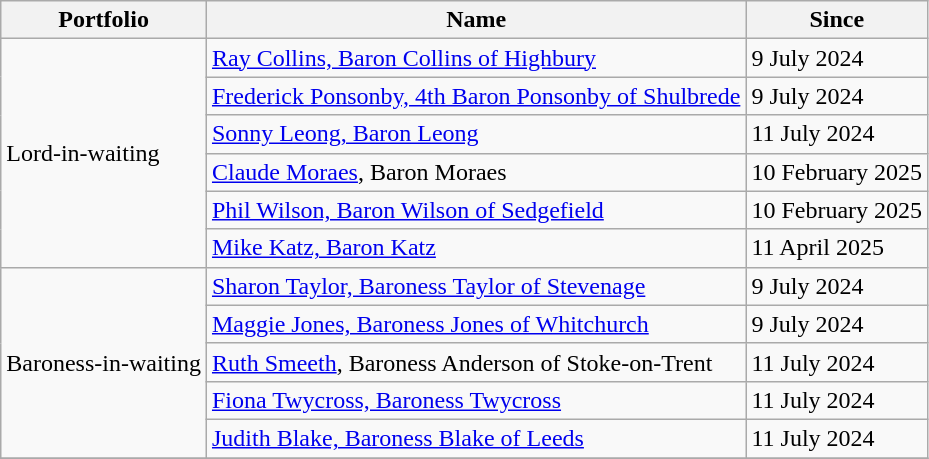<table class="wikitable">
<tr>
<th>Portfolio</th>
<th>Name</th>
<th>Since</th>
</tr>
<tr>
<td rowspan=6>Lord-in-waiting</td>
<td><a href='#'>Ray Collins, Baron Collins of Highbury</a></td>
<td>9 July 2024</td>
</tr>
<tr>
<td><a href='#'>Frederick Ponsonby, 4th Baron Ponsonby of Shulbrede</a></td>
<td>9 July 2024</td>
</tr>
<tr>
<td><a href='#'>Sonny Leong, Baron Leong</a></td>
<td>11 July 2024</td>
</tr>
<tr>
<td><a href='#'>Claude Moraes</a>, Baron Moraes</td>
<td>10 February 2025</td>
</tr>
<tr>
<td><a href='#'>Phil Wilson, Baron Wilson of Sedgefield</a></td>
<td>10 February 2025</td>
</tr>
<tr>
<td><a href='#'>Mike Katz, Baron Katz</a></td>
<td>11 April 2025</td>
</tr>
<tr>
<td rowspan=5>Baroness-in-waiting</td>
<td><a href='#'>Sharon Taylor, Baroness Taylor of Stevenage</a></td>
<td>9  July 2024</td>
</tr>
<tr>
<td><a href='#'>Maggie Jones, Baroness Jones of Whitchurch</a></td>
<td>9  July 2024</td>
</tr>
<tr>
<td><a href='#'>Ruth Smeeth</a>, Baroness Anderson of Stoke-on-Trent</td>
<td>11  July 2024</td>
</tr>
<tr>
<td><a href='#'>Fiona Twycross, Baroness Twycross</a></td>
<td>11  July 2024</td>
</tr>
<tr>
<td><a href='#'>Judith Blake, Baroness Blake of Leeds</a></td>
<td>11  July 2024</td>
</tr>
<tr>
</tr>
</table>
